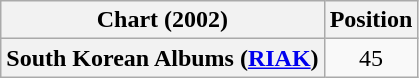<table class="wikitable plainrowheaders">
<tr>
<th>Chart (2002)</th>
<th>Position</th>
</tr>
<tr>
<th scope="row">South Korean Albums (<a href='#'>RIAK</a>)</th>
<td style="text-align:center;">45</td>
</tr>
</table>
